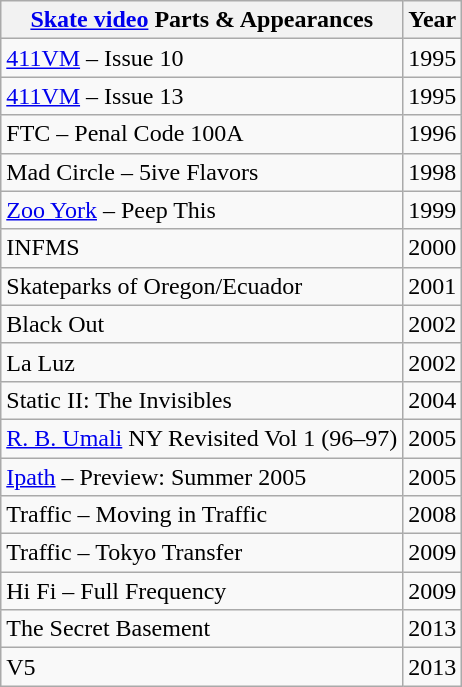<table class="wikitable">
<tr>
<th><a href='#'>Skate video</a> Parts & Appearances</th>
<th>Year</th>
</tr>
<tr>
<td><a href='#'>411VM</a> – Issue 10</td>
<td>1995</td>
</tr>
<tr>
<td><a href='#'>411VM</a> – Issue 13</td>
<td>1995</td>
</tr>
<tr>
<td>FTC – Penal Code 100A</td>
<td>1996</td>
</tr>
<tr>
<td>Mad Circle – 5ive Flavors</td>
<td>1998</td>
</tr>
<tr>
<td><a href='#'>Zoo York</a> – Peep This</td>
<td>1999</td>
</tr>
<tr>
<td>INFMS</td>
<td>2000</td>
</tr>
<tr>
<td>Skateparks of Oregon/Ecuador</td>
<td>2001</td>
</tr>
<tr>
<td>Black Out</td>
<td>2002</td>
</tr>
<tr>
<td>La Luz</td>
<td>2002</td>
</tr>
<tr>
<td>Static II: The Invisibles</td>
<td>2004</td>
</tr>
<tr>
<td><a href='#'>R. B. Umali</a> NY Revisited Vol 1 (96–97)</td>
<td>2005</td>
</tr>
<tr>
<td><a href='#'>Ipath</a> – Preview: Summer 2005</td>
<td>2005</td>
</tr>
<tr>
<td>Traffic – Moving in Traffic</td>
<td>2008</td>
</tr>
<tr>
<td>Traffic – Tokyo Transfer</td>
<td>2009</td>
</tr>
<tr>
<td>Hi Fi – Full Frequency</td>
<td>2009</td>
</tr>
<tr>
<td>The Secret Basement</td>
<td>2013</td>
</tr>
<tr>
<td>V5</td>
<td>2013</td>
</tr>
</table>
